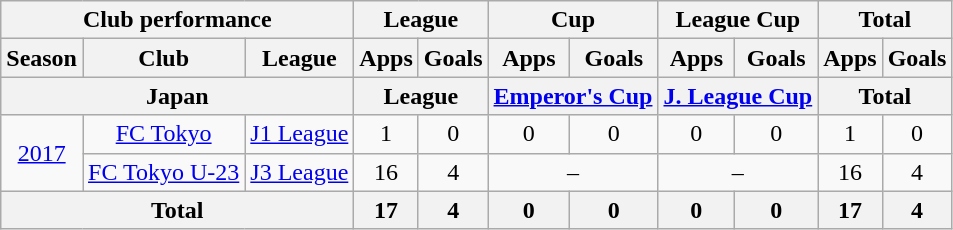<table class="wikitable" style="text-align:center;">
<tr>
<th colspan=3>Club performance</th>
<th colspan=2>League</th>
<th colspan=2>Cup</th>
<th colspan=2>League Cup</th>
<th colspan=2>Total</th>
</tr>
<tr>
<th>Season</th>
<th>Club</th>
<th>League</th>
<th>Apps</th>
<th>Goals</th>
<th>Apps</th>
<th>Goals</th>
<th>Apps</th>
<th>Goals</th>
<th>Apps</th>
<th>Goals</th>
</tr>
<tr>
<th colspan=3>Japan</th>
<th colspan=2>League</th>
<th colspan=2><a href='#'>Emperor's Cup</a></th>
<th colspan=2><a href='#'>J. League Cup</a></th>
<th colspan=2>Total</th>
</tr>
<tr>
<td rowspan="2"><a href='#'>2017</a></td>
<td><a href='#'>FC Tokyo</a></td>
<td><a href='#'>J1 League</a></td>
<td>1</td>
<td>0</td>
<td>0</td>
<td>0</td>
<td>0</td>
<td>0</td>
<td>1</td>
<td>0</td>
</tr>
<tr>
<td><a href='#'>FC Tokyo U-23</a></td>
<td><a href='#'>J3 League</a></td>
<td>16</td>
<td>4</td>
<td colspan="2">–</td>
<td colspan="2">–</td>
<td>16</td>
<td>4</td>
</tr>
<tr>
<th colspan=3>Total</th>
<th>17</th>
<th>4</th>
<th>0</th>
<th>0</th>
<th>0</th>
<th>0</th>
<th>17</th>
<th>4</th>
</tr>
</table>
